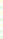<table style="font-size: 85%">
<tr>
<td style="background:#ffd;"></td>
</tr>
<tr>
<td style="background:#dfd;"></td>
</tr>
<tr>
<td style="background:#ffd;"></td>
</tr>
<tr>
<td style="background:#dfd;"></td>
</tr>
<tr>
<td style="background:#ffd;"></td>
</tr>
<tr>
<td style="background:#dfd;"></td>
</tr>
<tr>
<td style="background:#dfd;"></td>
</tr>
</table>
